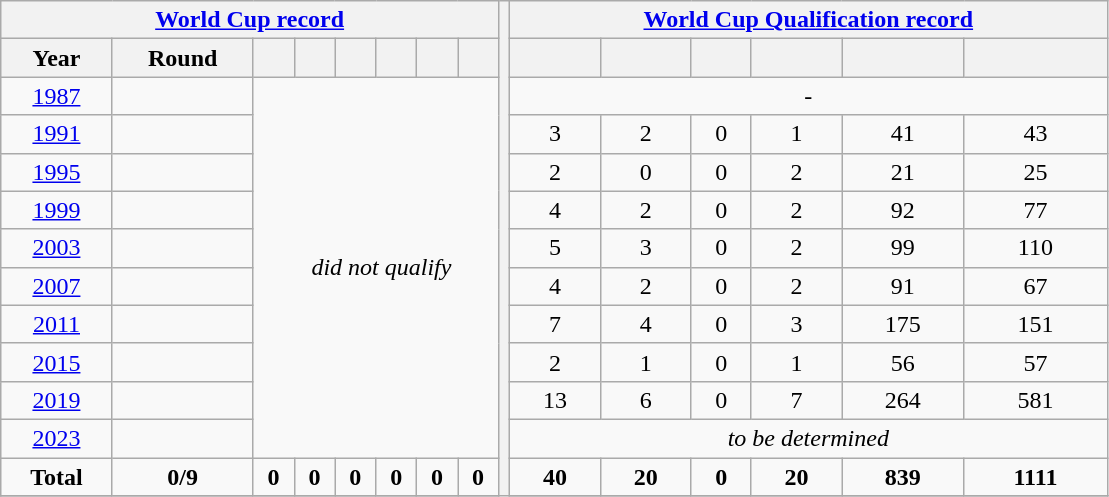<table class="wikitable" style="text-align:center;">
<tr>
<th colspan=8><a href='#'>World Cup record</a></th>
<th width=1% rowspan=25></th>
<th colspan=6><a href='#'>World Cup Qualification record</a></th>
</tr>
<tr>
<th>Year</th>
<th>Round</th>
<th></th>
<th></th>
<th></th>
<th></th>
<th></th>
<th></th>
<th></th>
<th></th>
<th></th>
<th></th>
<th></th>
<th></th>
</tr>
<tr>
<td> <a href='#'>1987</a></td>
<td></td>
<td rowspan=10 colspan=7><em>did not qualify</em></td>
<td colspan=7><em>-</em></td>
</tr>
<tr>
<td> <a href='#'>1991</a></td>
<td></td>
<td>3</td>
<td>2</td>
<td>0</td>
<td>1</td>
<td>41</td>
<td>43</td>
</tr>
<tr>
<td> <a href='#'>1995</a></td>
<td></td>
<td>2</td>
<td>0</td>
<td>0</td>
<td>2</td>
<td>21</td>
<td>25</td>
</tr>
<tr>
<td> <a href='#'>1999</a></td>
<td></td>
<td>4</td>
<td>2</td>
<td>0</td>
<td>2</td>
<td>92</td>
<td>77</td>
</tr>
<tr>
<td> <a href='#'>2003</a></td>
<td></td>
<td>5</td>
<td>3</td>
<td>0</td>
<td>2</td>
<td>99</td>
<td>110</td>
</tr>
<tr>
<td> <a href='#'>2007</a></td>
<td></td>
<td>4</td>
<td>2</td>
<td>0</td>
<td>2</td>
<td>91</td>
<td>67</td>
</tr>
<tr>
<td> <a href='#'>2011</a></td>
<td></td>
<td>7</td>
<td>4</td>
<td>0</td>
<td>3</td>
<td>175</td>
<td>151</td>
</tr>
<tr>
<td> <a href='#'>2015</a></td>
<td></td>
<td>2</td>
<td>1</td>
<td>0</td>
<td>1</td>
<td>56</td>
<td>57</td>
</tr>
<tr>
<td> <a href='#'>2019</a></td>
<td></td>
<td>13</td>
<td>6</td>
<td>0</td>
<td>7</td>
<td>264</td>
<td>581</td>
</tr>
<tr>
<td> <a href='#'>2023</a></td>
<td></td>
<td colspan=8><em>to be determined</em></td>
</tr>
<tr>
<td><strong>Total</strong></td>
<td><strong>0/9</strong></td>
<td><strong>0</strong></td>
<td><strong>0</strong></td>
<td><strong>0</strong></td>
<td><strong>0</strong></td>
<td><strong>0</strong></td>
<td><strong>0</strong></td>
<td><strong>40</strong></td>
<td><strong>20</strong></td>
<td><strong>0</strong></td>
<td><strong>20</strong></td>
<td><strong>839</strong></td>
<td><strong>1111</strong></td>
</tr>
<tr>
</tr>
</table>
